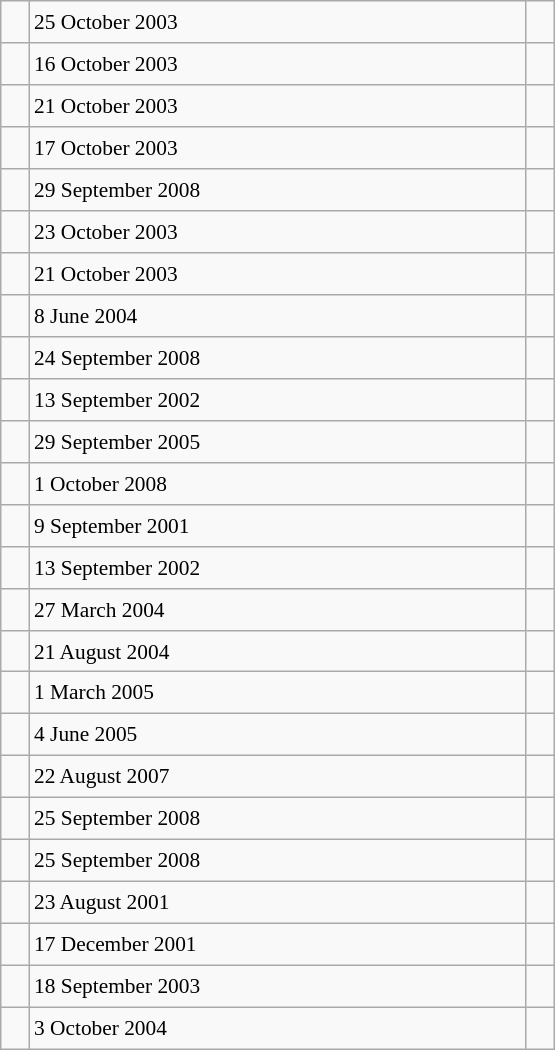<table class="wikitable" style="font-size: 89%; float: left; width: 26em; margin-right: 1em; height: 700px">
<tr>
<td></td>
<td>25 October 2003</td>
<td></td>
</tr>
<tr>
<td></td>
<td>16 October 2003</td>
<td></td>
</tr>
<tr>
<td></td>
<td>21 October 2003</td>
<td></td>
</tr>
<tr>
<td></td>
<td>17 October 2003</td>
<td></td>
</tr>
<tr>
<td></td>
<td>29 September 2008</td>
<td></td>
</tr>
<tr>
<td></td>
<td>23 October 2003</td>
<td></td>
</tr>
<tr>
<td></td>
<td>21 October 2003</td>
<td></td>
</tr>
<tr>
<td></td>
<td>8 June 2004</td>
<td></td>
</tr>
<tr>
<td></td>
<td>24 September 2008</td>
<td></td>
</tr>
<tr>
<td></td>
<td>13 September 2002</td>
<td></td>
</tr>
<tr>
<td></td>
<td>29 September 2005</td>
<td></td>
</tr>
<tr>
<td></td>
<td>1 October 2008</td>
<td></td>
</tr>
<tr>
<td></td>
<td>9 September 2001</td>
<td></td>
</tr>
<tr>
<td></td>
<td>13 September 2002</td>
<td></td>
</tr>
<tr>
<td></td>
<td>27 March 2004</td>
<td></td>
</tr>
<tr>
<td></td>
<td>21 August 2004</td>
<td></td>
</tr>
<tr>
<td></td>
<td>1 March 2005</td>
<td></td>
</tr>
<tr>
<td></td>
<td>4 June 2005</td>
<td></td>
</tr>
<tr>
<td></td>
<td>22 August 2007</td>
<td></td>
</tr>
<tr>
<td></td>
<td>25 September 2008</td>
<td></td>
</tr>
<tr>
<td></td>
<td>25 September 2008</td>
<td></td>
</tr>
<tr>
<td></td>
<td>23 August 2001</td>
<td></td>
</tr>
<tr>
<td></td>
<td>17 December 2001</td>
<td></td>
</tr>
<tr>
<td></td>
<td>18 September 2003</td>
<td></td>
</tr>
<tr>
<td></td>
<td>3 October 2004</td>
<td></td>
</tr>
</table>
